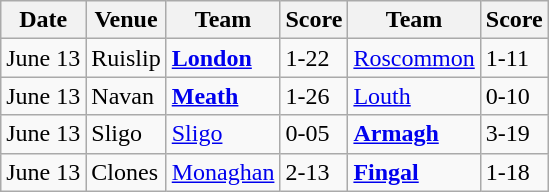<table class="wikitable">
<tr>
<th>Date</th>
<th>Venue</th>
<th>Team</th>
<th>Score</th>
<th>Team</th>
<th>Score</th>
</tr>
<tr>
<td>June 13</td>
<td>Ruislip</td>
<td> <a href='#'><strong>London</strong></a></td>
<td>1-22</td>
<td> <a href='#'>Roscommon</a></td>
<td>1-11</td>
</tr>
<tr>
<td>June 13</td>
<td>Navan</td>
<td> <a href='#'><strong>Meath</strong></a></td>
<td>1-26</td>
<td> <a href='#'>Louth</a></td>
<td>0-10</td>
</tr>
<tr>
<td>June 13</td>
<td>Sligo</td>
<td> <a href='#'>Sligo</a></td>
<td>0-05</td>
<td> <a href='#'><strong>Armagh</strong></a></td>
<td>3-19</td>
</tr>
<tr>
<td>June 13</td>
<td>Clones</td>
<td> <a href='#'>Monaghan</a></td>
<td>2-13</td>
<td> <a href='#'><strong>Fingal</strong></a></td>
<td>1-18</td>
</tr>
</table>
